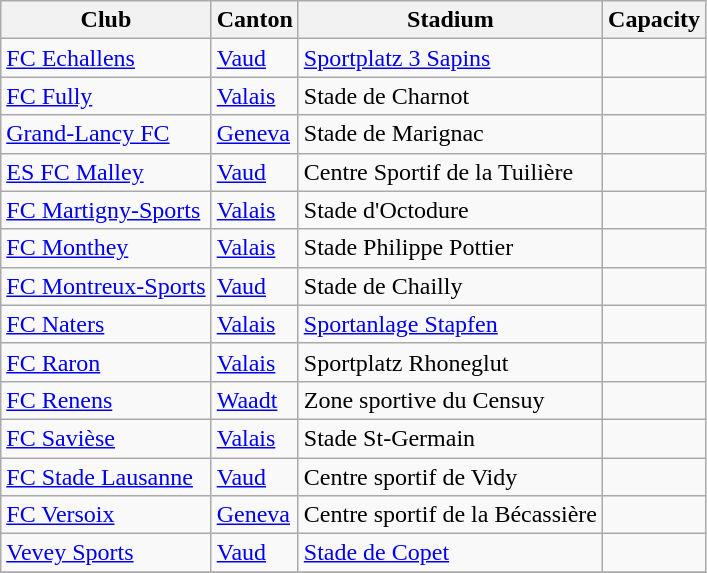<table class="wikitable">
<tr>
<th>Club</th>
<th>Canton</th>
<th>Stadium</th>
<th>Capacity</th>
</tr>
<tr>
<td><a href='#'>FC Echallens</a></td>
<td><a href='#'>Vaud</a></td>
<td><a href='#'>Sportplatz 3 Sapins</a></td>
<td></td>
</tr>
<tr>
<td><a href='#'>FC Fully</a></td>
<td><a href='#'>Valais</a></td>
<td>Stade de Charnot</td>
<td></td>
</tr>
<tr>
<td><a href='#'>Grand-Lancy FC</a></td>
<td><a href='#'>Geneva</a></td>
<td>Stade de Marignac</td>
<td></td>
</tr>
<tr>
<td><a href='#'>ES FC Malley</a></td>
<td><a href='#'>Vaud</a></td>
<td>Centre Sportif de la Tuilière</td>
<td></td>
</tr>
<tr>
<td><a href='#'>FC Martigny-Sports</a></td>
<td><a href='#'>Valais</a></td>
<td>Stade d'Octodure</td>
<td></td>
</tr>
<tr>
<td><a href='#'>FC Monthey</a></td>
<td><a href='#'>Valais</a></td>
<td>Stade Philippe Pottier</td>
<td></td>
</tr>
<tr>
<td><a href='#'>FC Montreux-Sports</a></td>
<td><a href='#'>Vaud</a></td>
<td>Stade de Chailly</td>
<td></td>
</tr>
<tr>
<td><a href='#'>FC Naters</a></td>
<td><a href='#'>Valais</a></td>
<td><a href='#'>Sportanlage Stapfen</a></td>
<td></td>
</tr>
<tr>
<td><a href='#'>FC Raron</a></td>
<td><a href='#'>Valais</a></td>
<td>Sportplatz Rhoneglut</td>
<td></td>
</tr>
<tr>
<td><a href='#'>FC Renens</a></td>
<td><a href='#'>Waadt</a></td>
<td>Zone sportive du Censuy</td>
<td></td>
</tr>
<tr>
<td><a href='#'>FC Savièse</a></td>
<td><a href='#'>Valais</a></td>
<td>Stade St-Germain</td>
<td></td>
</tr>
<tr>
<td><a href='#'>FC Stade Lausanne</a></td>
<td><a href='#'>Vaud</a></td>
<td>Centre sportif de Vidy</td>
<td></td>
</tr>
<tr>
<td><a href='#'>FC Versoix</a></td>
<td><a href='#'>Geneva</a></td>
<td>Centre sportif de la Bécassière</td>
<td></td>
</tr>
<tr>
<td><a href='#'>Vevey Sports</a></td>
<td><a href='#'>Vaud</a></td>
<td><a href='#'>Stade de Copet</a></td>
<td></td>
</tr>
<tr>
</tr>
</table>
